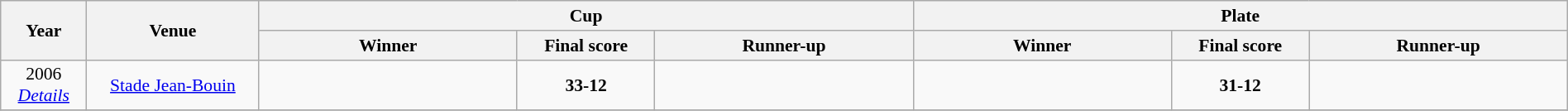<table class="wikitable" style="font-size:90%; width: 100%; text-align: center;">
<tr>
<th rowspan=2 width=5%>Year</th>
<th rowspan=2 width=10%>Venue</th>
<th colspan=3>Cup</th>
<th colspan=3>Plate</th>
</tr>
<tr>
<th width=15%>Winner</th>
<th width=8%>Final score</th>
<th width=15%>Runner-up</th>
<th width=15%>Winner</th>
<th width=8%>Final score</th>
<th width=15%>Runner-up</th>
</tr>
<tr>
<td>2006<br> <em><a href='#'>Details</a></em></td>
<td><a href='#'>Stade Jean-Bouin</a></td>
<td><strong></strong></td>
<td><strong>33-12</strong></td>
<td></td>
<td></td>
<td><strong>31-12</strong></td>
<td></td>
</tr>
<tr>
</tr>
</table>
